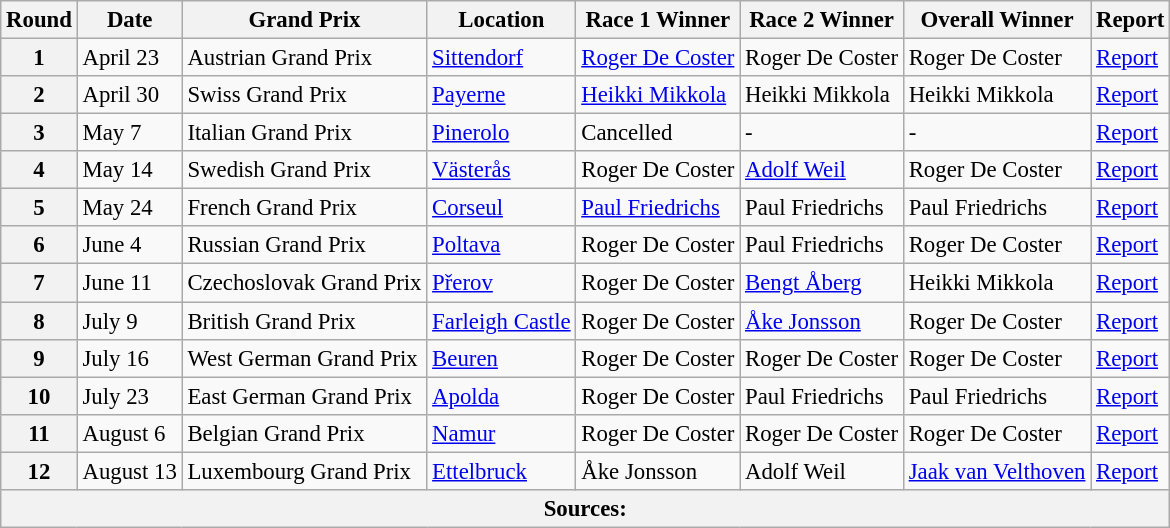<table class="wikitable" style="font-size: 95%;">
<tr>
<th align=center>Round</th>
<th align=center>Date</th>
<th align=center>Grand Prix</th>
<th align=center>Location</th>
<th align=center>Race 1 Winner</th>
<th align=center>Race 2 Winner</th>
<th align=center>Overall Winner</th>
<th align=center>Report</th>
</tr>
<tr>
<th>1</th>
<td>April 23</td>
<td> Austrian Grand Prix</td>
<td><a href='#'>Sittendorf</a></td>
<td> <a href='#'>Roger De Coster</a></td>
<td> Roger De Coster</td>
<td> Roger De Coster</td>
<td><a href='#'>Report</a></td>
</tr>
<tr>
<th>2</th>
<td>April 30</td>
<td> Swiss Grand Prix</td>
<td><a href='#'>Payerne</a></td>
<td> <a href='#'>Heikki Mikkola</a></td>
<td> Heikki Mikkola</td>
<td> Heikki Mikkola</td>
<td><a href='#'>Report</a></td>
</tr>
<tr>
<th>3</th>
<td>May 7</td>
<td> Italian Grand Prix</td>
<td><a href='#'>Pinerolo</a></td>
<td>Cancelled</td>
<td>-</td>
<td>-</td>
<td><a href='#'>Report</a></td>
</tr>
<tr>
<th>4</th>
<td>May 14</td>
<td> Swedish Grand Prix</td>
<td><a href='#'>Västerås</a></td>
<td> Roger De Coster</td>
<td> <a href='#'>Adolf Weil</a></td>
<td> Roger De Coster</td>
<td><a href='#'>Report</a></td>
</tr>
<tr>
<th>5</th>
<td>May 24</td>
<td> French Grand Prix</td>
<td><a href='#'>Corseul</a></td>
<td> <a href='#'>Paul Friedrichs</a></td>
<td> Paul Friedrichs</td>
<td> Paul Friedrichs</td>
<td><a href='#'>Report</a></td>
</tr>
<tr>
<th>6</th>
<td>June 4</td>
<td> Russian Grand Prix</td>
<td><a href='#'>Poltava</a></td>
<td> Roger De Coster</td>
<td> Paul Friedrichs</td>
<td> Roger De Coster</td>
<td><a href='#'>Report</a></td>
</tr>
<tr>
<th>7</th>
<td>June 11</td>
<td> Czechoslovak Grand Prix</td>
<td><a href='#'>Přerov</a></td>
<td> Roger De Coster</td>
<td> <a href='#'>Bengt Åberg</a></td>
<td> Heikki Mikkola</td>
<td><a href='#'>Report</a></td>
</tr>
<tr>
<th>8</th>
<td>July 9</td>
<td> British Grand Prix</td>
<td><a href='#'>Farleigh Castle</a></td>
<td> Roger De Coster</td>
<td> <a href='#'>Åke Jonsson</a></td>
<td> Roger De Coster</td>
<td><a href='#'>Report</a></td>
</tr>
<tr>
<th>9</th>
<td>July 16</td>
<td> West German Grand Prix</td>
<td><a href='#'>Beuren</a></td>
<td> Roger De Coster</td>
<td> Roger De Coster</td>
<td> Roger De Coster</td>
<td><a href='#'>Report</a></td>
</tr>
<tr>
<th>10</th>
<td>July 23</td>
<td> East German Grand Prix</td>
<td><a href='#'>Apolda</a></td>
<td> Roger De Coster</td>
<td> Paul Friedrichs</td>
<td> Paul Friedrichs</td>
<td><a href='#'>Report</a></td>
</tr>
<tr>
<th>11</th>
<td>August 6</td>
<td> Belgian Grand Prix</td>
<td><a href='#'>Namur</a></td>
<td> Roger De Coster</td>
<td> Roger De Coster</td>
<td> Roger De Coster</td>
<td><a href='#'>Report</a></td>
</tr>
<tr>
<th>12</th>
<td>August 13</td>
<td> Luxembourg Grand Prix</td>
<td><a href='#'>Ettelbruck</a></td>
<td> Åke Jonsson</td>
<td> Adolf Weil</td>
<td> <a href='#'>Jaak van Velthoven</a></td>
<td><a href='#'>Report</a></td>
</tr>
<tr>
<th colspan=8>Sources:</th>
</tr>
</table>
